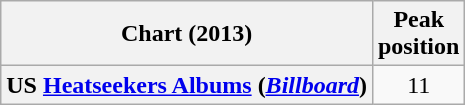<table class="wikitable plainrowheaders">
<tr>
<th>Chart (2013)</th>
<th>Peak<br>position</th>
</tr>
<tr>
<th scope="row">US <a href='#'>Heatseekers Albums</a> (<em><a href='#'>Billboard</a></em>)</th>
<td style="text-align:center;">11</td>
</tr>
</table>
